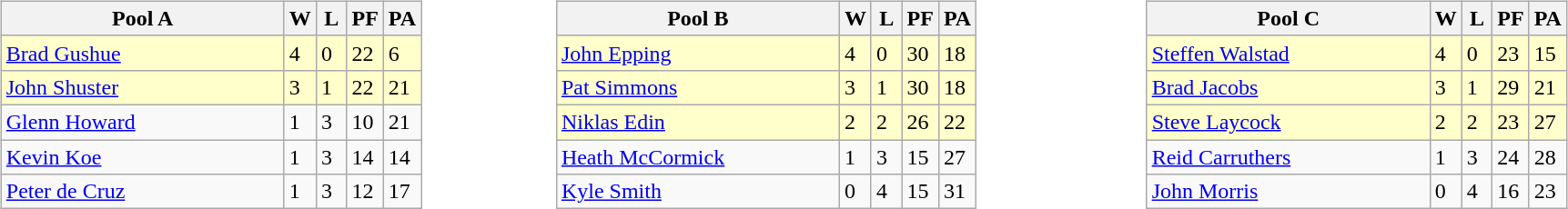<table>
<tr>
<td valign=top width=10%><br><table class=wikitable>
<tr>
<th width=200>Pool A</th>
<th width=15>W</th>
<th width=15>L</th>
<th width=15>PF</th>
<th width=15>PA</th>
</tr>
<tr bgcolor=ffffcc>
<td> <a href='#'>Brad Gushue</a></td>
<td>4</td>
<td>0</td>
<td>22</td>
<td>6</td>
</tr>
<tr bgcolor=ffffcc>
<td> <a href='#'>John Shuster</a></td>
<td>3</td>
<td>1</td>
<td>22</td>
<td>21</td>
</tr>
<tr>
<td> <a href='#'>Glenn Howard</a></td>
<td>1</td>
<td>3</td>
<td>10</td>
<td>21</td>
</tr>
<tr>
<td> <a href='#'>Kevin Koe</a></td>
<td>1</td>
<td>3</td>
<td>14</td>
<td>14</td>
</tr>
<tr>
<td> <a href='#'>Peter de Cruz</a></td>
<td>1</td>
<td>3</td>
<td>12</td>
<td>17</td>
</tr>
</table>
</td>
<td valign=top width=10%><br><table class=wikitable>
<tr>
<th width=200>Pool B</th>
<th width=15>W</th>
<th width=15>L</th>
<th width=15>PF</th>
<th width=15>PA</th>
</tr>
<tr bgcolor=ffffcc>
<td> <a href='#'>John Epping</a></td>
<td>4</td>
<td>0</td>
<td>30</td>
<td>18</td>
</tr>
<tr bgcolor=ffffcc>
<td> <a href='#'>Pat Simmons</a></td>
<td>3</td>
<td>1</td>
<td>30</td>
<td>18</td>
</tr>
<tr bgcolor=ffffcc>
<td> <a href='#'>Niklas Edin</a></td>
<td>2</td>
<td>2</td>
<td>26</td>
<td>22</td>
</tr>
<tr>
<td> <a href='#'>Heath McCormick</a></td>
<td>1</td>
<td>3</td>
<td>15</td>
<td>27</td>
</tr>
<tr>
<td> <a href='#'>Kyle Smith</a></td>
<td>0</td>
<td>4</td>
<td>15</td>
<td>31</td>
</tr>
</table>
</td>
<td valign=top width=10%><br><table class=wikitable>
<tr>
<th width=200>Pool C</th>
<th width=15>W</th>
<th width=15>L</th>
<th width=15>PF</th>
<th width=15>PA</th>
</tr>
<tr bgcolor=ffffcc>
<td> <a href='#'>Steffen Walstad</a></td>
<td>4</td>
<td>0</td>
<td>23</td>
<td>15</td>
</tr>
<tr bgcolor=ffffcc>
<td> <a href='#'>Brad Jacobs</a></td>
<td>3</td>
<td>1</td>
<td>29</td>
<td>21</td>
</tr>
<tr bgcolor=ffffcc>
<td> <a href='#'>Steve Laycock</a></td>
<td>2</td>
<td>2</td>
<td>23</td>
<td>27</td>
</tr>
<tr>
<td> <a href='#'>Reid Carruthers</a></td>
<td>1</td>
<td>3</td>
<td>24</td>
<td>28</td>
</tr>
<tr>
<td> <a href='#'>John Morris</a></td>
<td>0</td>
<td>4</td>
<td>16</td>
<td>23</td>
</tr>
</table>
</td>
</tr>
</table>
